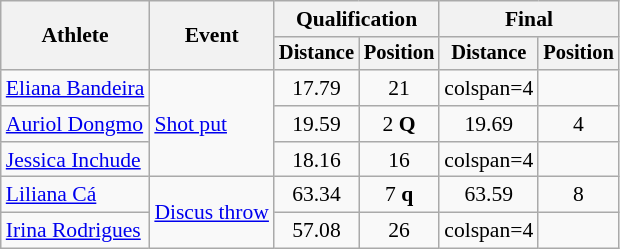<table class=wikitable style=font-size:90%>
<tr>
<th rowspan=2>Athlete</th>
<th rowspan=2>Event</th>
<th colspan=2>Qualification</th>
<th colspan=2>Final</th>
</tr>
<tr style=font-size:95%>
<th>Distance</th>
<th>Position</th>
<th>Distance</th>
<th>Position</th>
</tr>
<tr align=center>
<td align=left><a href='#'>Eliana Bandeira</a></td>
<td align=left rowspan=3><a href='#'>Shot put</a></td>
<td>17.79</td>
<td>21</td>
<td>colspan=4 </td>
</tr>
<tr align=center>
<td align=left><a href='#'>Auriol Dongmo</a></td>
<td>19.59</td>
<td>2 <strong>Q</strong></td>
<td>19.69</td>
<td>4</td>
</tr>
<tr align=center>
<td align=left><a href='#'>Jessica Inchude</a></td>
<td>18.16</td>
<td>16</td>
<td>colspan=4 </td>
</tr>
<tr align=center>
<td align=left><a href='#'>Liliana Cá</a></td>
<td align=left rowspan=2><a href='#'>Discus throw</a></td>
<td>63.34</td>
<td>7 <strong>q</strong></td>
<td>63.59</td>
<td>8</td>
</tr>
<tr align=center>
<td align=left><a href='#'>Irina Rodrigues</a></td>
<td>57.08</td>
<td>26</td>
<td>colspan=4 </td>
</tr>
</table>
